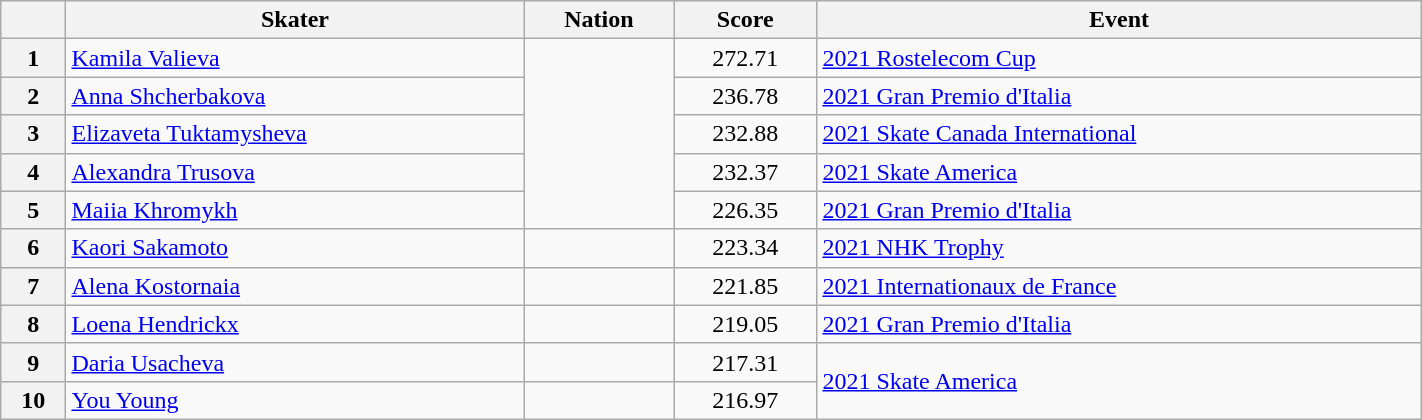<table class="wikitable sortable" style="text-align:left; width:75%">
<tr>
<th scope="col"></th>
<th scope="col">Skater</th>
<th scope="col">Nation</th>
<th scope="col">Score</th>
<th scope="col">Event</th>
</tr>
<tr>
<th scope="row">1</th>
<td><a href='#'>Kamila Valieva</a></td>
<td rowspan="5"></td>
<td style="text-align:center;">272.71</td>
<td><a href='#'>2021 Rostelecom Cup</a></td>
</tr>
<tr>
<th scope="row">2</th>
<td><a href='#'>Anna Shcherbakova</a></td>
<td style="text-align:center;">236.78</td>
<td><a href='#'>2021 Gran Premio d'Italia</a></td>
</tr>
<tr>
<th scope="row">3</th>
<td><a href='#'>Elizaveta Tuktamysheva</a></td>
<td style="text-align:center;">232.88</td>
<td><a href='#'>2021 Skate Canada International</a></td>
</tr>
<tr>
<th scope="row">4</th>
<td><a href='#'>Alexandra Trusova</a></td>
<td style="text-align:center;">232.37</td>
<td><a href='#'>2021 Skate America</a></td>
</tr>
<tr>
<th scope="row">5</th>
<td><a href='#'>Maiia Khromykh</a></td>
<td style="text-align:center;">226.35</td>
<td><a href='#'>2021 Gran Premio d'Italia</a></td>
</tr>
<tr>
<th scope="row">6</th>
<td><a href='#'>Kaori Sakamoto</a></td>
<td></td>
<td style="text-align:center;">223.34</td>
<td><a href='#'>2021 NHK Trophy</a></td>
</tr>
<tr>
<th scope="row">7</th>
<td><a href='#'>Alena Kostornaia</a></td>
<td></td>
<td style="text-align:center;">221.85</td>
<td><a href='#'>2021 Internationaux de France</a></td>
</tr>
<tr>
<th scope="row">8</th>
<td><a href='#'>Loena Hendrickx</a></td>
<td></td>
<td style="text-align:center;">219.05</td>
<td><a href='#'>2021 Gran Premio d'Italia</a></td>
</tr>
<tr>
<th scope="row">9</th>
<td><a href='#'>Daria Usacheva</a></td>
<td></td>
<td style="text-align:center;">217.31</td>
<td rowspan="2"><a href='#'>2021 Skate America</a></td>
</tr>
<tr>
<th scope="row">10</th>
<td><a href='#'>You Young</a></td>
<td></td>
<td style="text-align:center;">216.97</td>
</tr>
</table>
